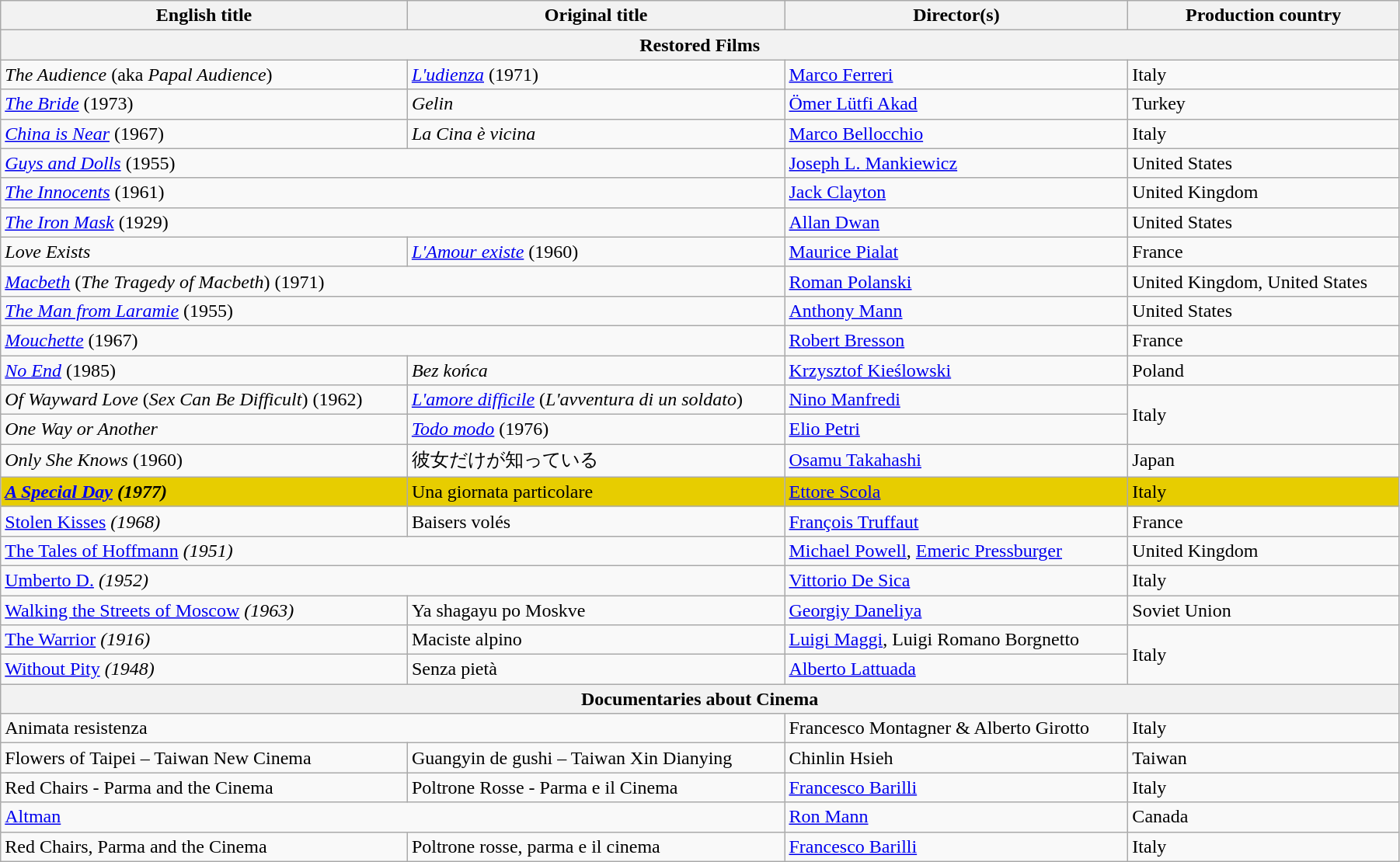<table class="wikitable" style="width:95%; margin-bottom:0px">
<tr>
<th>English title</th>
<th>Original title</th>
<th>Director(s)</th>
<th>Production country</th>
</tr>
<tr>
<th colspan="4">Restored Films</th>
</tr>
<tr>
<td data-sort-value="Audience"><em>The Audience</em> (aka <em>Papal Audience</em>)</td>
<td data-sort-value="Udienza"><em><a href='#'>L'udienza</a></em> (1971)</td>
<td data-sort-value="Ferreri"><a href='#'>Marco Ferreri</a></td>
<td>Italy</td>
</tr>
<tr>
<td><em><a href='#'>The Bride</a></em> (1973)</td>
<td><em>Gelin</em></td>
<td data-sort-value="Akad"><a href='#'>Ömer Lütfi Akad</a></td>
<td>Turkey</td>
</tr>
<tr>
<td><em><a href='#'>China is Near</a></em> (1967)</td>
<td data-sort-value="Cina"><em>La Cina è vicina</em></td>
<td data-sort-value="Bellocchio"><a href='#'>Marco Bellocchio</a></td>
<td>Italy</td>
</tr>
<tr>
<td colspan=2><em><a href='#'>Guys and Dolls</a></em> (1955)</td>
<td data-sort-value="Mankiewicz"><a href='#'>Joseph L. Mankiewicz</a></td>
<td>United States</td>
</tr>
<tr>
<td colspan=2 data-sort-value="Innocents"><em><a href='#'>The Innocents</a></em> (1961)</td>
<td data-sort-value="Clayton"><a href='#'>Jack Clayton</a></td>
<td>United Kingdom</td>
</tr>
<tr>
<td colspan=2 data-sort-value="Iron"><em><a href='#'>The Iron Mask</a></em> (1929)</td>
<td data-sort-value="Dwan"><a href='#'>Allan Dwan</a></td>
<td>United States</td>
</tr>
<tr>
<td><em>Love Exists</em></td>
<td data-sort-value="Amour"><em><a href='#'>L'Amour existe</a></em> (1960)</td>
<td data-sort-value="Pialat"><a href='#'>Maurice Pialat</a></td>
<td>France</td>
</tr>
<tr>
<td colspan=2><em><a href='#'>Macbeth</a></em> (<em>The Tragedy of Macbeth</em>) (1971)</td>
<td data-sort-value="Polanski"><a href='#'>Roman Polanski</a></td>
<td>United Kingdom, United States</td>
</tr>
<tr>
<td colspan=2 data-sort-value="Man"><em><a href='#'>The Man from Laramie</a></em> (1955)</td>
<td data-sort-value="Mann"><a href='#'>Anthony Mann</a></td>
<td>United States</td>
</tr>
<tr>
<td colspan=2><em><a href='#'>Mouchette</a></em> (1967)</td>
<td data-sort-value="Bresson"><a href='#'>Robert Bresson</a></td>
<td>France</td>
</tr>
<tr>
<td><em><a href='#'>No End</a></em> (1985)</td>
<td><em>Bez końca</em></td>
<td data-sort-value="Kieślowski"><a href='#'>Krzysztof Kieślowski</a></td>
<td>Poland</td>
</tr>
<tr>
<td><em>Of Wayward Love</em> (<em>Sex Can Be Difficult</em>) (1962)</td>
<td data-sort-value="Amore"><em><a href='#'>L'amore difficile</a></em> (<em>L'avventura di un soldato</em>)</td>
<td data-sort-value="Manfredi"><a href='#'>Nino Manfredi</a></td>
<td rowspan="2">Italy</td>
</tr>
<tr>
<td><em>One Way or Another</em></td>
<td><em><a href='#'>Todo modo</a></em> (1976)</td>
<td data-sort-value="Petri"><a href='#'>Elio Petri</a></td>
</tr>
<tr>
<td><em>Only She Knows</em> (1960)</td>
<td>彼女だけが知っている</td>
<td data-sort-value="Takahashi"><a href='#'>Osamu Takahashi</a></td>
<td>Japan</td>
</tr>
<tr style="background:#E7CD00;">
<td data-sort-value="Special"><strong><em><a href='#'>A Special Day</a><em> (1977)<strong></td>
<td data-sort-value="Giornata"></em></strong>Una giornata particolare<strong><em></td>
<td data-sort-value="Scola"></strong><a href='#'>Ettore Scola</a><strong></td>
<td></strong>Italy<strong></td>
</tr>
<tr>
<td></em><a href='#'>Stolen Kisses</a><em> (1968)</td>
<td></em>Baisers volés<em></td>
<td data-sort-value="Truffaut"><a href='#'>François Truffaut</a></td>
<td>France</td>
</tr>
<tr>
<td colspan=2 data-sort-value="Tales"></em><a href='#'>The Tales of Hoffmann</a><em> (1951)</td>
<td data-sort-value="Powell"><a href='#'>Michael Powell</a>, <a href='#'>Emeric Pressburger</a></td>
<td>United Kingdom</td>
</tr>
<tr>
<td colspan=2></em><a href='#'>Umberto D.</a><em> (1952)</td>
<td data-sort-value="De Sica"><a href='#'>Vittorio De Sica</a></td>
<td>Italy</td>
</tr>
<tr>
<td></em><a href='#'>Walking the Streets of Moscow</a><em> (1963)</td>
<td></em>Ya shagayu po Moskve<em></td>
<td data-sort-value="Daneliya"><a href='#'>Georgiy Daneliya</a></td>
<td>Soviet Union</td>
</tr>
<tr>
<td data-sort-value="Warrior"></em><a href='#'>The Warrior</a><em> (1916)</td>
<td></em>Maciste alpino<em></td>
<td data-sort-value="Maggi"><a href='#'>Luigi Maggi</a>, Luigi Romano Borgnetto</td>
<td rowspan="2">Italy</td>
</tr>
<tr>
<td></em><a href='#'>Without Pity</a><em> (1948)</td>
<td></em>Senza pietà<em></td>
<td data-sort-value="Lattuada"><a href='#'>Alberto Lattuada</a></td>
</tr>
<tr>
<th colspan="4">Documentaries about Cinema</th>
</tr>
<tr>
<td colspan="2"></em>Animata resistenza<em></td>
<td>Francesco Montagner & Alberto Girotto</td>
<td>Italy</td>
</tr>
<tr>
<td></em>Flowers of Taipei – Taiwan New Cinema<em></td>
<td></em>Guangyin de gushi – Taiwan Xin Dianying<em></td>
<td>Chinlin Hsieh</td>
<td>Taiwan</td>
</tr>
<tr>
<td></em>Red Chairs - Parma and the Cinema<em></td>
<td></em>Poltrone Rosse - Parma e il Cinema<em></td>
<td><a href='#'>Francesco Barilli</a></td>
<td>Italy</td>
</tr>
<tr>
<td colspan="2"></em><a href='#'>Altman</a><em></td>
<td><a href='#'>Ron Mann</a></td>
<td>Canada</td>
</tr>
<tr>
<td></em>Red Chairs, Parma and the Cinema<em></td>
<td></em>Poltrone rosse, parma e il cinema<em></td>
<td><a href='#'>Francesco Barilli</a></td>
<td>Italy</td>
</tr>
</table>
